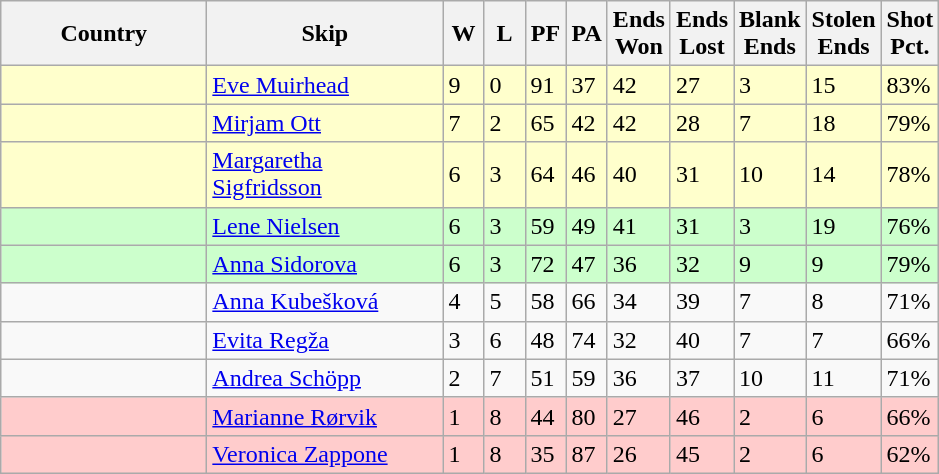<table class=wikitable>
<tr>
<th width=130>Country</th>
<th width=150>Skip</th>
<th width=20>W</th>
<th width=20>L</th>
<th width=20>PF</th>
<th width=20>PA</th>
<th width=20>Ends Won</th>
<th width=20>Ends Lost</th>
<th width=20>Blank Ends</th>
<th width=20>Stolen Ends</th>
<th width=20>Shot Pct.</th>
</tr>
<tr bgcolor=#ffffcc>
<td></td>
<td><a href='#'>Eve Muirhead</a></td>
<td>9</td>
<td>0</td>
<td>91</td>
<td>37</td>
<td>42</td>
<td>27</td>
<td>3</td>
<td>15</td>
<td>83%</td>
</tr>
<tr bgcolor=#ffffcc>
<td></td>
<td><a href='#'>Mirjam Ott</a></td>
<td>7</td>
<td>2</td>
<td>65</td>
<td>42</td>
<td>42</td>
<td>28</td>
<td>7</td>
<td>18</td>
<td>79%</td>
</tr>
<tr bgcolor=#ffffcc>
<td></td>
<td><a href='#'>Margaretha Sigfridsson</a></td>
<td>6</td>
<td>3</td>
<td>64</td>
<td>46</td>
<td>40</td>
<td>31</td>
<td>10</td>
<td>14</td>
<td>78%</td>
</tr>
<tr bgcolor=#ccffcc>
<td></td>
<td><a href='#'>Lene Nielsen</a></td>
<td>6</td>
<td>3</td>
<td>59</td>
<td>49</td>
<td>41</td>
<td>31</td>
<td>3</td>
<td>19</td>
<td>76%</td>
</tr>
<tr bgcolor=#ccffcc>
<td></td>
<td><a href='#'>Anna Sidorova</a></td>
<td>6</td>
<td>3</td>
<td>72</td>
<td>47</td>
<td>36</td>
<td>32</td>
<td>9</td>
<td>9</td>
<td>79%</td>
</tr>
<tr>
<td></td>
<td><a href='#'>Anna Kubešková</a></td>
<td>4</td>
<td>5</td>
<td>58</td>
<td>66</td>
<td>34</td>
<td>39</td>
<td>7</td>
<td>8</td>
<td>71%</td>
</tr>
<tr>
<td></td>
<td><a href='#'>Evita Regža</a></td>
<td>3</td>
<td>6</td>
<td>48</td>
<td>74</td>
<td>32</td>
<td>40</td>
<td>7</td>
<td>7</td>
<td>66%</td>
</tr>
<tr>
<td></td>
<td><a href='#'>Andrea Schöpp</a></td>
<td>2</td>
<td>7</td>
<td>51</td>
<td>59</td>
<td>36</td>
<td>37</td>
<td>10</td>
<td>11</td>
<td>71%</td>
</tr>
<tr bgcolor=#ffcccc>
<td></td>
<td><a href='#'>Marianne Rørvik</a></td>
<td>1</td>
<td>8</td>
<td>44</td>
<td>80</td>
<td>27</td>
<td>46</td>
<td>2</td>
<td>6</td>
<td>66%</td>
</tr>
<tr bgcolor=#ffcccc>
<td></td>
<td><a href='#'>Veronica Zappone</a></td>
<td>1</td>
<td>8</td>
<td>35</td>
<td>87</td>
<td>26</td>
<td>45</td>
<td>2</td>
<td>6</td>
<td>62%</td>
</tr>
</table>
